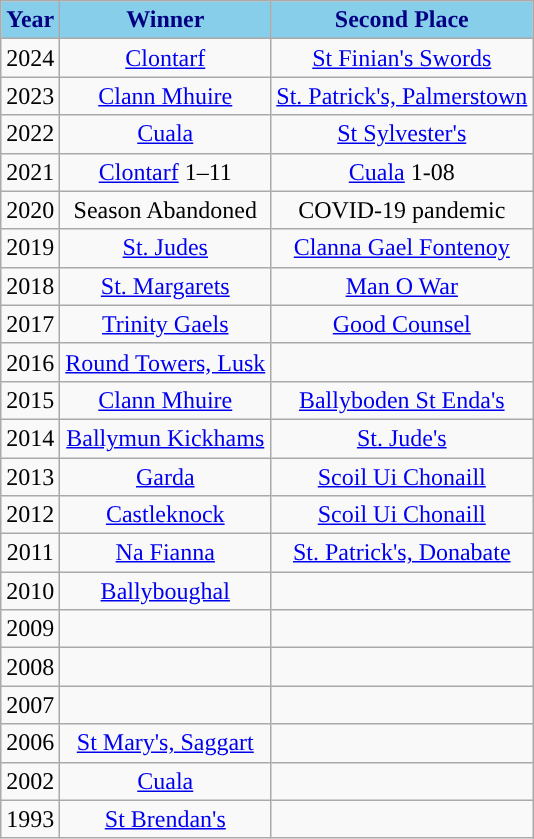<table class="wikitable" style="text-align:center;">
<tr>
<th style="background:skyblue;color:navy;">Year</th>
<th style="background:skyblue;color:navy;">Winner</th>
<th style="background:skyblue;color:navy;">Second Place</th>
</tr>
<tr>
<td>2024</td>
<td><a href='#'>Clontarf</a></td>
<td><a href='#'>St Finian's Swords</a></td>
</tr>
<tr>
<td>2023</td>
<td><a href='#'>Clann Mhuire</a></td>
<td><a href='#'>St. Patrick's, Palmerstown</a></td>
</tr>
<tr>
<td>2022</td>
<td><a href='#'>Cuala</a></td>
<td><a href='#'>St Sylvester's</a></td>
</tr>
<tr>
<td>2021</td>
<td><a href='#'>Clontarf</a> 1–11</td>
<td><a href='#'>Cuala</a> 1-08</td>
</tr>
<tr>
<td>2020</td>
<td>Season Abandoned</td>
<td>COVID-19 pandemic</td>
</tr>
<tr>
<td>2019</td>
<td><a href='#'>St. Judes</a></td>
<td><a href='#'>Clanna Gael Fontenoy</a></td>
</tr>
<tr>
<td>2018</td>
<td><a href='#'>St. Margarets</a></td>
<td><a href='#'>Man O War</a></td>
</tr>
<tr>
<td>2017</td>
<td><a href='#'>Trinity Gaels</a></td>
<td><a href='#'>Good Counsel</a></td>
</tr>
<tr>
<td>2016</td>
<td><a href='#'>Round Towers, Lusk</a></td>
<td></td>
</tr>
<tr>
<td>2015</td>
<td><a href='#'>Clann Mhuire</a></td>
<td><a href='#'>Ballyboden St Enda's</a></td>
</tr>
<tr>
<td>2014</td>
<td><a href='#'>Ballymun Kickhams</a></td>
<td><a href='#'>St. Jude's</a></td>
</tr>
<tr>
<td>2013</td>
<td><a href='#'>Garda</a></td>
<td><a href='#'>Scoil Ui Chonaill</a></td>
</tr>
<tr>
<td>2012</td>
<td><a href='#'>Castleknock</a></td>
<td><a href='#'>Scoil Ui Chonaill</a></td>
</tr>
<tr>
<td>2011</td>
<td><a href='#'>Na Fianna</a></td>
<td><a href='#'>St. Patrick's, Donabate</a></td>
</tr>
<tr>
<td>2010</td>
<td><a href='#'>Ballyboughal</a></td>
<td></td>
</tr>
<tr>
<td>2009</td>
<td></td>
<td></td>
</tr>
<tr>
<td>2008</td>
<td></td>
<td></td>
</tr>
<tr>
<td>2007</td>
<td></td>
<td></td>
</tr>
<tr>
<td>2006</td>
<td><a href='#'>St Mary's, Saggart</a></td>
<td></td>
</tr>
<tr>
<td>2002</td>
<td><a href='#'>Cuala</a></td>
<td></td>
</tr>
<tr>
<td>1993</td>
<td><a href='#'>St Brendan's</a></td>
<td></td>
</tr>
</table>
